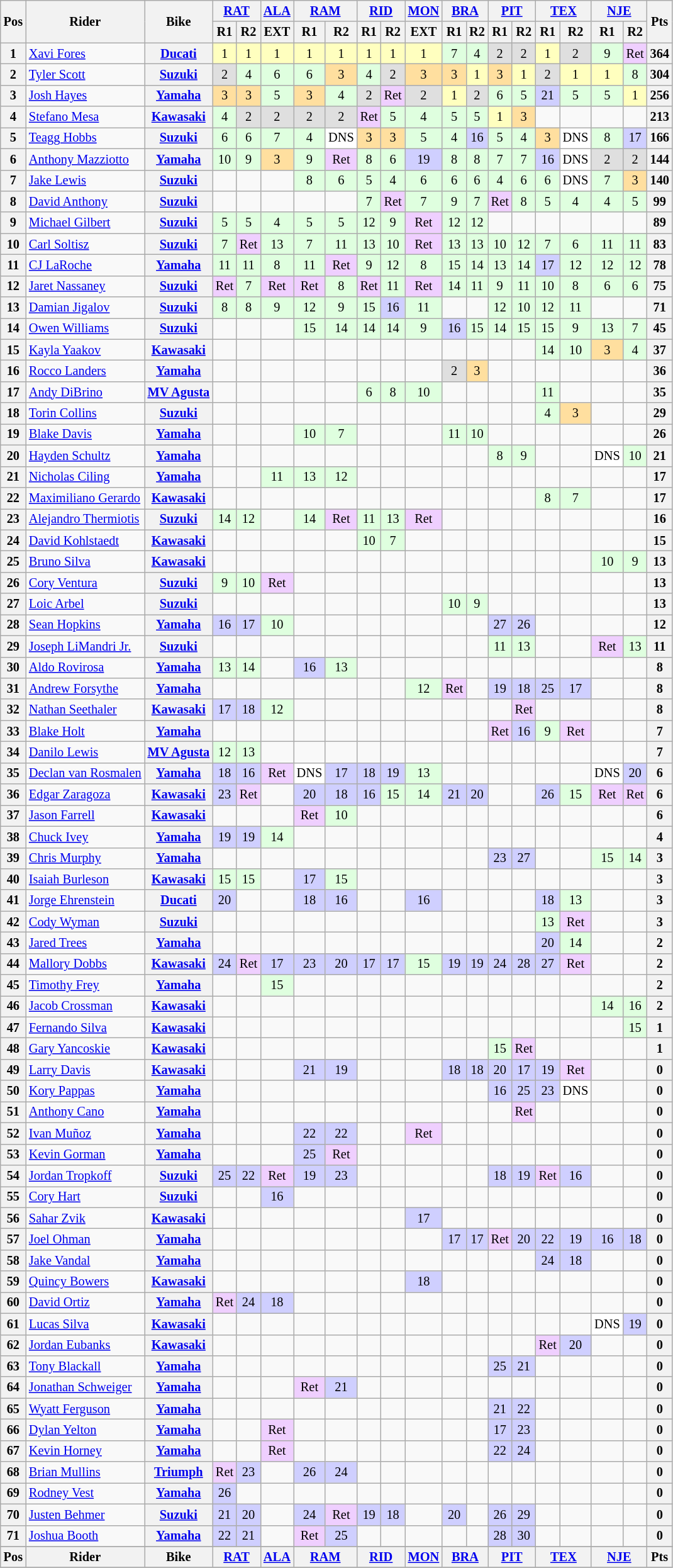<table class="wikitable" style="font-size: 85%; text-align: center;">
<tr valign="top">
<th valign="middle" rowspan=2>Pos</th>
<th valign="middle" rowspan=2>Rider</th>
<th valign="middle" rowspan=2>Bike</th>
<th colspan=2><a href='#'>RAT</a><br></th>
<th colspan=1><a href='#'>ALA</a><br></th>
<th colspan=2><a href='#'>RAM</a><br></th>
<th colspan=2><a href='#'>RID</a><br></th>
<th colspan=1><a href='#'>MON</a><br></th>
<th colspan=2><a href='#'>BRA</a><br></th>
<th colspan=2><a href='#'>PIT</a><br></th>
<th colspan=2><a href='#'>TEX</a><br></th>
<th colspan=2><a href='#'>NJE</a><br></th>
<th valign="middle" rowspan=2>Pts</th>
</tr>
<tr>
<th>R1</th>
<th>R2</th>
<th>EXT</th>
<th>R1</th>
<th>R2</th>
<th>R1</th>
<th>R2</th>
<th>EXT</th>
<th>R1</th>
<th>R2</th>
<th>R1</th>
<th>R2</th>
<th>R1</th>
<th>R2</th>
<th>R1</th>
<th>R2</th>
</tr>
<tr>
<th>1</th>
<td align=left> <a href='#'>Xavi Fores</a></td>
<th><a href='#'>Ducati</a></th>
<td style="background:#ffffbf;">1</td>
<td style="background:#ffffbf;">1</td>
<td style="background:#ffffbf;">1</td>
<td style="background:#ffffbf;">1</td>
<td style="background:#ffffbf;">1</td>
<td style="background:#ffffbf;">1</td>
<td style="background:#ffffbf;">1</td>
<td style="background:#ffffbf;">1</td>
<td style="background:#dfffdf;">7</td>
<td style="background:#dfffdf;">4</td>
<td style="background:#dfdfdf;">2</td>
<td style="background:#dfdfdf;">2</td>
<td style="background:#ffffbf;">1</td>
<td style="background:#dfdfdf;">2</td>
<td style="background:#dfffdf;">9</td>
<td style="background:#efcfff;">Ret</td>
<th>364</th>
</tr>
<tr>
<th>2</th>
<td align=left> <a href='#'>Tyler Scott</a></td>
<th><a href='#'>Suzuki</a></th>
<td style="background:#dfdfdf;">2</td>
<td style="background:#dfffdf;">4</td>
<td style="background:#dfffdf;">6</td>
<td style="background:#dfffdf;">6</td>
<td style="background:#ffdf9f;">3</td>
<td style="background:#dfffdf;">4</td>
<td style="background:#dfdfdf;">2</td>
<td style="background:#ffdf9f;">3</td>
<td style="background:#ffdf9f;">3</td>
<td style="background:#ffffbf;">1</td>
<td style="background:#ffdf9f;">3</td>
<td style="background:#ffffbf;">1</td>
<td style="background:#dfdfdf;">2</td>
<td style="background:#ffffbf;">1</td>
<td style="background:#ffffbf;">1</td>
<td style="background:#dfffdf;">8</td>
<th>304</th>
</tr>
<tr>
<th>3</th>
<td align=left> <a href='#'>Josh Hayes</a></td>
<th><a href='#'>Yamaha</a></th>
<td style="background:#ffdf9f;">3</td>
<td style="background:#ffdf9f;">3</td>
<td style="background:#dfffdf;">5</td>
<td style="background:#ffdf9f;">3</td>
<td style="background:#dfffdf;">4</td>
<td style="background:#dfdfdf;">2</td>
<td style="background:#efcfff;">Ret</td>
<td style="background:#dfdfdf;">2</td>
<td style="background:#ffffbf;">1</td>
<td style="background:#dfdfdf;">2</td>
<td style="background:#dfffdf;">6</td>
<td style="background:#dfffdf;">5</td>
<td style="background:#cfcfff;">21</td>
<td style="background:#dfffdf;">5</td>
<td style="background:#dfffdf;">5</td>
<td style="background:#ffffbf;">1</td>
<th>256</th>
</tr>
<tr>
<th>4</th>
<td align=left> <a href='#'>Stefano Mesa</a></td>
<th><a href='#'>Kawasaki</a></th>
<td style="background:#dfffdf;">4</td>
<td style="background:#dfdfdf;">2</td>
<td style="background:#dfdfdf;">2</td>
<td style="background:#dfdfdf;">2</td>
<td style="background:#dfdfdf;">2</td>
<td style="background:#efcfff;">Ret</td>
<td style="background:#dfffdf;">5</td>
<td style="background:#dfffdf;">4</td>
<td style="background:#dfffdf;">5</td>
<td style="background:#dfffdf;">5</td>
<td style="background:#ffffbf;">1</td>
<td style="background:#ffdf9f;">3</td>
<td></td>
<td></td>
<td></td>
<td></td>
<th>213</th>
</tr>
<tr>
<th>5</th>
<td align=left> <a href='#'>Teagg Hobbs</a></td>
<th><a href='#'>Suzuki</a></th>
<td style="background:#dfffdf;">6</td>
<td style="background:#dfffdf;">6</td>
<td style="background:#dfffdf;">7</td>
<td style="background:#dfffdf;">4</td>
<td style="background:#ffffff;">DNS</td>
<td style="background:#ffdf9f;">3</td>
<td style="background:#ffdf9f;">3</td>
<td style="background:#dfffdf;">5</td>
<td style="background:#dfffdf;">4</td>
<td style="background:#cfcfff;">16</td>
<td style="background:#dfffdf;">5</td>
<td style="background:#dfffdf;">4</td>
<td style="background:#ffdf9f;">3</td>
<td style="background:#ffffff;">DNS</td>
<td style="background:#dfffdf;">8</td>
<td style="background:#cfcfff;">17</td>
<th>166</th>
</tr>
<tr>
<th>6</th>
<td align=left> <a href='#'>Anthony Mazziotto</a></td>
<th><a href='#'>Yamaha</a></th>
<td style="background:#dfffdf;">10</td>
<td style="background:#dfffdf;">9</td>
<td style="background:#ffdf9f;">3</td>
<td style="background:#dfffdf;">9</td>
<td style="background:#efcfff;">Ret</td>
<td style="background:#dfffdf;">8</td>
<td style="background:#dfffdf;">6</td>
<td style="background:#cfcfff;">19</td>
<td style="background:#dfffdf;">8</td>
<td style="background:#dfffdf;">8</td>
<td style="background:#dfffdf;">7</td>
<td style="background:#dfffdf;">7</td>
<td style="background:#cfcfff;">16</td>
<td style="background:#ffffff;">DNS</td>
<td style="background:#dfdfdf;">2</td>
<td style="background:#dfdfdf;">2</td>
<th>144</th>
</tr>
<tr>
<th>7</th>
<td align=left> <a href='#'>Jake Lewis</a></td>
<th><a href='#'>Suzuki</a></th>
<td></td>
<td></td>
<td></td>
<td style="background:#dfffdf;">8</td>
<td style="background:#dfffdf;">6</td>
<td style="background:#dfffdf;">5</td>
<td style="background:#dfffdf;">4</td>
<td style="background:#dfffdf;">6</td>
<td style="background:#dfffdf;">6</td>
<td style="background:#dfffdf;">6</td>
<td style="background:#dfffdf;">4</td>
<td style="background:#dfffdf;">6</td>
<td style="background:#dfffdf;">6</td>
<td style="background:#ffffff;">DNS</td>
<td style="background:#dfffdf;">7</td>
<td style="background:#ffdf9f;">3</td>
<th>140</th>
</tr>
<tr>
<th>8</th>
<td align=left> <a href='#'>David Anthony</a></td>
<th><a href='#'>Suzuki</a></th>
<td></td>
<td></td>
<td></td>
<td></td>
<td></td>
<td style="background:#dfffdf;">7</td>
<td style="background:#efcfff;">Ret</td>
<td style="background:#dfffdf;">7</td>
<td style="background:#dfffdf;">9</td>
<td style="background:#dfffdf;">7</td>
<td style="background:#efcfff;">Ret</td>
<td style="background:#dfffdf;">8</td>
<td style="background:#dfffdf;">5</td>
<td style="background:#dfffdf;">4</td>
<td style="background:#dfffdf;">4</td>
<td style="background:#dfffdf;">5</td>
<th>99</th>
</tr>
<tr>
<th>9</th>
<td align=left> <a href='#'>Michael Gilbert</a></td>
<th><a href='#'>Suzuki</a></th>
<td style="background:#dfffdf;">5</td>
<td style="background:#dfffdf;">5</td>
<td style="background:#dfffdf;">4</td>
<td style="background:#dfffdf;">5</td>
<td style="background:#dfffdf;">5</td>
<td style="background:#dfffdf;">12</td>
<td style="background:#dfffdf;">9</td>
<td style="background:#efcfff;">Ret</td>
<td style="background:#dfffdf;">12</td>
<td style="background:#dfffdf;">12</td>
<td></td>
<td></td>
<td></td>
<td></td>
<td></td>
<td></td>
<th>89</th>
</tr>
<tr>
<th>10</th>
<td align=left> <a href='#'>Carl Soltisz</a></td>
<th><a href='#'>Suzuki</a></th>
<td style="background:#dfffdf;">7</td>
<td style="background:#efcfff;">Ret</td>
<td style="background:#dfffdf;">13</td>
<td style="background:#dfffdf;">7</td>
<td style="background:#dfffdf;">11</td>
<td style="background:#dfffdf;">13</td>
<td style="background:#dfffdf;">10</td>
<td style="background:#efcfff;">Ret</td>
<td style="background:#dfffdf;">13</td>
<td style="background:#dfffdf;">13</td>
<td style="background:#dfffdf;">10</td>
<td style="background:#dfffdf;">12</td>
<td style="background:#dfffdf;">7</td>
<td style="background:#dfffdf;">6</td>
<td style="background:#dfffdf;">11</td>
<td style="background:#dfffdf;">11</td>
<th>83</th>
</tr>
<tr>
<th>11</th>
<td align=left> <a href='#'>CJ LaRoche</a></td>
<th><a href='#'>Yamaha</a></th>
<td style="background:#dfffdf;">11</td>
<td style="background:#dfffdf;">11</td>
<td style="background:#dfffdf;">8</td>
<td style="background:#dfffdf;">11</td>
<td style="background:#efcfff;">Ret</td>
<td style="background:#dfffdf;">9</td>
<td style="background:#dfffdf;">12</td>
<td style="background:#dfffdf;">8</td>
<td style="background:#dfffdf;">15</td>
<td style="background:#dfffdf;">14</td>
<td style="background:#dfffdf;">13</td>
<td style="background:#dfffdf;">14</td>
<td style="background:#cfcfff;">17</td>
<td style="background:#dfffdf;">12</td>
<td style="background:#dfffdf;">12</td>
<td style="background:#dfffdf;">12</td>
<th>78</th>
</tr>
<tr>
<th>12</th>
<td align=left> <a href='#'>Jaret Nassaney</a></td>
<th><a href='#'>Suzuki</a></th>
<td style="background:#efcfff;">Ret</td>
<td style="background:#dfffdf;">7</td>
<td style="background:#efcfff;">Ret</td>
<td style="background:#efcfff;">Ret</td>
<td style="background:#dfffdf;">8</td>
<td style="background:#efcfff;">Ret</td>
<td style="background:#dfffdf;">11</td>
<td style="background:#efcfff;">Ret</td>
<td style="background:#dfffdf;">14</td>
<td style="background:#dfffdf;">11</td>
<td style="background:#dfffdf;">9</td>
<td style="background:#dfffdf;">11</td>
<td style="background:#dfffdf;">10</td>
<td style="background:#dfffdf;">8</td>
<td style="background:#dfffdf;">6</td>
<td style="background:#dfffdf;">6</td>
<th>75</th>
</tr>
<tr>
<th>13</th>
<td align=left> <a href='#'>Damian Jigalov</a></td>
<th><a href='#'>Suzuki</a></th>
<td style="background:#dfffdf;">8</td>
<td style="background:#dfffdf;">8</td>
<td style="background:#dfffdf;">9</td>
<td style="background:#dfffdf;">12</td>
<td style="background:#dfffdf;">9</td>
<td style="background:#dfffdf;">15</td>
<td style="background:#cfcfff;">16</td>
<td style="background:#dfffdf;">11</td>
<td></td>
<td></td>
<td style="background:#dfffdf;">12</td>
<td style="background:#dfffdf;">10</td>
<td style="background:#dfffdf;">12</td>
<td style="background:#dfffdf;">11</td>
<td></td>
<td></td>
<th>71</th>
</tr>
<tr>
<th>14</th>
<td align=left> <a href='#'>Owen Williams</a></td>
<th><a href='#'>Suzuki</a></th>
<td></td>
<td></td>
<td></td>
<td style="background:#dfffdf;">15</td>
<td style="background:#dfffdf;">14</td>
<td style="background:#dfffdf;">14</td>
<td style="background:#dfffdf;">14</td>
<td style="background:#dfffdf;">9</td>
<td style="background:#cfcfff;">16</td>
<td style="background:#dfffdf;">15</td>
<td style="background:#dfffdf;">14</td>
<td style="background:#dfffdf;">15</td>
<td style="background:#dfffdf;">15</td>
<td style="background:#dfffdf;">9</td>
<td style="background:#dfffdf;">13</td>
<td style="background:#dfffdf;">7</td>
<th>45</th>
</tr>
<tr>
<th>15</th>
<td align=left> <a href='#'>Kayla Yaakov</a></td>
<th><a href='#'>Kawasaki</a></th>
<td></td>
<td></td>
<td></td>
<td></td>
<td></td>
<td></td>
<td></td>
<td></td>
<td></td>
<td></td>
<td></td>
<td></td>
<td style="background:#dfffdf;">14</td>
<td style="background:#dfffdf;">10</td>
<td style="background:#ffdf9f;">3</td>
<td style="background:#dfffdf;">4</td>
<th>37</th>
</tr>
<tr>
<th>16</th>
<td align=left> <a href='#'>Rocco Landers</a></td>
<th><a href='#'>Yamaha</a></th>
<td></td>
<td></td>
<td></td>
<td></td>
<td></td>
<td></td>
<td></td>
<td></td>
<td style="background:#dfdfdf;">2</td>
<td style="background:#ffdf9f;">3</td>
<td></td>
<td></td>
<td></td>
<td></td>
<td></td>
<td></td>
<th>36</th>
</tr>
<tr>
<th>17</th>
<td align=left> <a href='#'>Andy DiBrino</a></td>
<th><a href='#'>MV Agusta</a></th>
<td></td>
<td></td>
<td></td>
<td></td>
<td></td>
<td style="background:#dfffdf;">6</td>
<td style="background:#dfffdf;">8</td>
<td style="background:#dfffdf;">10</td>
<td></td>
<td></td>
<td></td>
<td></td>
<td style="background:#dfffdf;">11</td>
<td></td>
<td></td>
<td></td>
<th>35</th>
</tr>
<tr>
<th>18</th>
<td align=left> <a href='#'>Torin Collins</a></td>
<th><a href='#'>Suzuki</a></th>
<td></td>
<td></td>
<td></td>
<td></td>
<td></td>
<td></td>
<td></td>
<td></td>
<td></td>
<td></td>
<td></td>
<td></td>
<td style="background:#dfffdf;">4</td>
<td style="background:#ffdf9f;">3</td>
<td></td>
<td></td>
<th>29</th>
</tr>
<tr>
<th>19</th>
<td align=left> <a href='#'>Blake Davis</a></td>
<th><a href='#'>Yamaha</a></th>
<td></td>
<td></td>
<td></td>
<td style="background:#dfffdf;">10</td>
<td style="background:#dfffdf;">7</td>
<td></td>
<td></td>
<td></td>
<td style="background:#dfffdf;">11</td>
<td style="background:#dfffdf;">10</td>
<td></td>
<td></td>
<td></td>
<td></td>
<td></td>
<td></td>
<th>26</th>
</tr>
<tr>
<th>20</th>
<td align=left> <a href='#'>Hayden Schultz</a></td>
<th><a href='#'>Yamaha</a></th>
<td></td>
<td></td>
<td></td>
<td></td>
<td></td>
<td></td>
<td></td>
<td></td>
<td></td>
<td></td>
<td style="background:#dfffdf;">8</td>
<td style="background:#dfffdf;">9</td>
<td></td>
<td></td>
<td style="background:#ffffff;">DNS</td>
<td style="background:#dfffdf;">10</td>
<th>21</th>
</tr>
<tr>
<th>21</th>
<td align=left> <a href='#'>Nicholas Ciling</a></td>
<th><a href='#'>Yamaha</a></th>
<td></td>
<td></td>
<td style="background:#dfffdf;">11</td>
<td style="background:#dfffdf;">13</td>
<td style="background:#dfffdf;">12</td>
<td></td>
<td></td>
<td></td>
<td></td>
<td></td>
<td></td>
<td></td>
<td></td>
<td></td>
<td></td>
<td></td>
<th>17</th>
</tr>
<tr>
<th>22</th>
<td align=left> <a href='#'>Maximiliano Gerardo</a></td>
<th><a href='#'>Kawasaki</a></th>
<td></td>
<td></td>
<td></td>
<td></td>
<td></td>
<td></td>
<td></td>
<td></td>
<td></td>
<td></td>
<td></td>
<td></td>
<td style="background:#dfffdf;">8</td>
<td style="background:#dfffdf;">7</td>
<td></td>
<td></td>
<th>17</th>
</tr>
<tr>
<th>23</th>
<td align=left> <a href='#'>Alejandro Thermiotis</a></td>
<th><a href='#'>Suzuki</a></th>
<td style="background:#dfffdf;">14</td>
<td style="background:#dfffdf;">12</td>
<td></td>
<td style="background:#dfffdf;">14</td>
<td style="background:#efcfff;">Ret</td>
<td style="background:#dfffdf;">11</td>
<td style="background:#dfffdf;">13</td>
<td style="background:#efcfff;">Ret</td>
<td></td>
<td></td>
<td></td>
<td></td>
<td></td>
<td></td>
<td></td>
<td></td>
<th>16</th>
</tr>
<tr>
<th>24</th>
<td align=left> <a href='#'>David Kohlstaedt</a></td>
<th><a href='#'>Kawasaki</a></th>
<td></td>
<td></td>
<td></td>
<td></td>
<td></td>
<td style="background:#dfffdf;">10</td>
<td style="background:#dfffdf;">7</td>
<td></td>
<td></td>
<td></td>
<td></td>
<td></td>
<td></td>
<td></td>
<td></td>
<td></td>
<th>15</th>
</tr>
<tr>
<th>25</th>
<td align=left> <a href='#'>Bruno Silva</a></td>
<th><a href='#'>Kawasaki</a></th>
<td></td>
<td></td>
<td></td>
<td></td>
<td></td>
<td></td>
<td></td>
<td></td>
<td></td>
<td></td>
<td></td>
<td></td>
<td></td>
<td></td>
<td style="background:#dfffdf;">10</td>
<td style="background:#dfffdf;">9</td>
<th>13</th>
</tr>
<tr>
<th>26</th>
<td align=left> <a href='#'>Cory Ventura</a></td>
<th><a href='#'>Suzuki</a></th>
<td style="background:#dfffdf;">9</td>
<td style="background:#dfffdf;">10</td>
<td style="background:#efcfff;">Ret</td>
<td></td>
<td></td>
<td></td>
<td></td>
<td></td>
<td></td>
<td></td>
<td></td>
<td></td>
<td></td>
<td></td>
<td></td>
<td></td>
<th>13</th>
</tr>
<tr>
<th>27</th>
<td align=left> <a href='#'>Loic Arbel</a></td>
<th><a href='#'>Suzuki</a></th>
<td></td>
<td></td>
<td></td>
<td></td>
<td></td>
<td></td>
<td></td>
<td></td>
<td style="background:#dfffdf;">10</td>
<td style="background:#dfffdf;">9</td>
<td></td>
<td></td>
<td></td>
<td></td>
<td></td>
<td></td>
<th>13</th>
</tr>
<tr>
<th>28</th>
<td align=left> <a href='#'>Sean Hopkins</a></td>
<th><a href='#'>Yamaha</a></th>
<td style="background:#cfcfff;">16</td>
<td style="background:#cfcfff;">17</td>
<td style="background:#dfffdf;">10</td>
<td></td>
<td></td>
<td></td>
<td></td>
<td></td>
<td></td>
<td></td>
<td style="background:#cfcfff;">27</td>
<td style="background:#cfcfff;">26</td>
<td></td>
<td></td>
<td></td>
<td></td>
<th>12</th>
</tr>
<tr>
<th>29</th>
<td align=left> <a href='#'>Joseph LiMandri Jr.</a></td>
<th><a href='#'>Suzuki</a></th>
<td></td>
<td></td>
<td></td>
<td></td>
<td></td>
<td></td>
<td></td>
<td></td>
<td></td>
<td></td>
<td style="background:#dfffdf;">11</td>
<td style="background:#dfffdf;">13</td>
<td></td>
<td></td>
<td style="background:#efcfff;">Ret</td>
<td style="background:#dfffdf;">13</td>
<th>11</th>
</tr>
<tr>
<th>30</th>
<td align=left> <a href='#'>Aldo Rovirosa</a></td>
<th><a href='#'>Yamaha</a></th>
<td style="background:#dfffdf;">13</td>
<td style="background:#dfffdf;">14</td>
<td></td>
<td style="background:#cfcfff;">16</td>
<td style="background:#dfffdf;">13</td>
<td></td>
<td></td>
<td></td>
<td></td>
<td></td>
<td></td>
<td></td>
<td></td>
<td></td>
<td></td>
<td></td>
<th>8</th>
</tr>
<tr>
<th>31</th>
<td align=left> <a href='#'>Andrew Forsythe</a></td>
<th><a href='#'>Yamaha</a></th>
<td></td>
<td></td>
<td></td>
<td></td>
<td></td>
<td></td>
<td></td>
<td style="background:#dfffdf;">12</td>
<td style="background:#efcfff;">Ret</td>
<td></td>
<td style="background:#cfcfff;">19</td>
<td style="background:#cfcfff;">18</td>
<td style="background:#cfcfff;">25</td>
<td style="background:#cfcfff;">17</td>
<td></td>
<td></td>
<th>8</th>
</tr>
<tr>
<th>32</th>
<td align=left> <a href='#'>Nathan Seethaler</a></td>
<th><a href='#'>Kawasaki</a></th>
<td style="background:#cfcfff;">17</td>
<td style="background:#cfcfff;">18</td>
<td style="background:#dfffdf;">12</td>
<td></td>
<td></td>
<td></td>
<td></td>
<td></td>
<td></td>
<td></td>
<td></td>
<td style="background:#efcfff;">Ret</td>
<td></td>
<td></td>
<td></td>
<td></td>
<th>8</th>
</tr>
<tr>
<th>33</th>
<td align=left> <a href='#'>Blake Holt</a></td>
<th><a href='#'>Yamaha</a></th>
<td></td>
<td></td>
<td></td>
<td></td>
<td></td>
<td></td>
<td></td>
<td></td>
<td></td>
<td></td>
<td style="background:#efcfff;">Ret</td>
<td style="background:#cfcfff;">16</td>
<td style="background:#dfffdf;">9</td>
<td style="background:#efcfff;">Ret</td>
<td></td>
<td></td>
<th>7</th>
</tr>
<tr>
<th>34</th>
<td align=left> <a href='#'>Danilo Lewis</a></td>
<th><a href='#'>MV Agusta</a></th>
<td style="background:#dfffdf;">12</td>
<td style="background:#dfffdf;">13</td>
<td></td>
<td></td>
<td></td>
<td></td>
<td></td>
<td></td>
<td></td>
<td></td>
<td></td>
<td></td>
<td></td>
<td></td>
<td></td>
<td></td>
<th>7</th>
</tr>
<tr>
<th>35</th>
<td align=left> <a href='#'>Declan van Rosmalen</a></td>
<th><a href='#'>Yamaha</a></th>
<td style="background:#cfcfff;">18</td>
<td style="background:#cfcfff;">16</td>
<td style="background:#efcfff;">Ret</td>
<td style="background:#ffffff;">DNS</td>
<td style="background:#cfcfff;">17</td>
<td style="background:#cfcfff;">18</td>
<td style="background:#cfcfff;">19</td>
<td style="background:#dfffdf;">13</td>
<td></td>
<td></td>
<td></td>
<td></td>
<td></td>
<td></td>
<td style="background:#ffffff;">DNS</td>
<td style="background:#cfcfff;">20</td>
<th>6</th>
</tr>
<tr>
<th>36</th>
<td align=left> <a href='#'>Edgar Zaragoza</a></td>
<th><a href='#'>Kawasaki</a></th>
<td style="background:#cfcfff;">23</td>
<td style="background:#efcfff;">Ret</td>
<td></td>
<td style="background:#cfcfff;">20</td>
<td style="background:#cfcfff;">18</td>
<td style="background:#cfcfff;">16</td>
<td style="background:#dfffdf;">15</td>
<td style="background:#dfffdf;">14</td>
<td style="background:#cfcfff;">21</td>
<td style="background:#cfcfff;">20</td>
<td></td>
<td></td>
<td style="background:#cfcfff;">26</td>
<td style="background:#dfffdf;">15</td>
<td style="background:#efcfff;">Ret</td>
<td style="background:#efcfff;">Ret</td>
<th>6</th>
</tr>
<tr>
<th>37</th>
<td align=left> <a href='#'>Jason Farrell</a></td>
<th><a href='#'>Kawasaki</a></th>
<td></td>
<td></td>
<td></td>
<td style="background:#efcfff;">Ret</td>
<td style="background:#dfffdf;">10</td>
<td></td>
<td></td>
<td></td>
<td></td>
<td></td>
<td></td>
<td></td>
<td></td>
<td></td>
<td></td>
<td></td>
<th>6</th>
</tr>
<tr>
<th>38</th>
<td align=left> <a href='#'>Chuck Ivey</a></td>
<th><a href='#'>Yamaha</a></th>
<td style="background:#cfcfff;">19</td>
<td style="background:#cfcfff;">19</td>
<td style="background:#dfffdf;">14</td>
<td></td>
<td></td>
<td></td>
<td></td>
<td></td>
<td></td>
<td></td>
<td></td>
<td></td>
<td></td>
<td></td>
<td></td>
<td></td>
<th>4</th>
</tr>
<tr>
<th>39</th>
<td align=left> <a href='#'>Chris Murphy</a></td>
<th><a href='#'>Yamaha</a></th>
<td></td>
<td></td>
<td></td>
<td></td>
<td></td>
<td></td>
<td></td>
<td></td>
<td></td>
<td></td>
<td style="background:#cfcfff;">23</td>
<td style="background:#cfcfff;">27</td>
<td></td>
<td></td>
<td style="background:#dfffdf;">15</td>
<td style="background:#dfffdf;">14</td>
<th>3</th>
</tr>
<tr>
<th>40</th>
<td align=left> <a href='#'>Isaiah Burleson</a></td>
<th><a href='#'>Kawasaki</a></th>
<td style="background:#dfffdf;">15</td>
<td style="background:#dfffdf;">15</td>
<td></td>
<td style="background:#cfcfff;">17</td>
<td style="background:#dfffdf;">15</td>
<td></td>
<td></td>
<td></td>
<td></td>
<td></td>
<td></td>
<td></td>
<td></td>
<td></td>
<td></td>
<td></td>
<th>3</th>
</tr>
<tr>
<th>41</th>
<td align=left> <a href='#'>Jorge Ehrenstein</a></td>
<th><a href='#'>Ducati</a></th>
<td style="background:#cfcfff;">20</td>
<td></td>
<td></td>
<td style="background:#cfcfff;">18</td>
<td style="background:#cfcfff;">16</td>
<td></td>
<td></td>
<td style="background:#cfcfff;">16</td>
<td></td>
<td></td>
<td></td>
<td></td>
<td style="background:#cfcfff;">18</td>
<td style="background:#dfffdf;">13</td>
<td></td>
<td></td>
<th>3</th>
</tr>
<tr>
<th>42</th>
<td align=left> <a href='#'>Cody Wyman</a></td>
<th><a href='#'>Suzuki</a></th>
<td></td>
<td></td>
<td></td>
<td></td>
<td></td>
<td></td>
<td></td>
<td></td>
<td></td>
<td></td>
<td></td>
<td></td>
<td style="background:#dfffdf;">13</td>
<td style="background:#efcfff;">Ret</td>
<td></td>
<td></td>
<th>3</th>
</tr>
<tr>
<th>43</th>
<td align=left> <a href='#'>Jared Trees</a></td>
<th><a href='#'>Yamaha</a></th>
<td></td>
<td></td>
<td></td>
<td></td>
<td></td>
<td></td>
<td></td>
<td></td>
<td></td>
<td></td>
<td></td>
<td></td>
<td style="background:#cfcfff;">20</td>
<td style="background:#dfffdf;">14</td>
<td></td>
<td></td>
<th>2</th>
</tr>
<tr>
<th>44</th>
<td align=left> <a href='#'>Mallory Dobbs</a></td>
<th><a href='#'>Kawasaki</a></th>
<td style="background:#cfcfff;">24</td>
<td style="background:#efcfff;">Ret</td>
<td style="background:#cfcfff;">17</td>
<td style="background:#cfcfff;">23</td>
<td style="background:#cfcfff;">20</td>
<td style="background:#cfcfff;">17</td>
<td style="background:#cfcfff;">17</td>
<td style="background:#dfffdf;">15</td>
<td style="background:#cfcfff;">19</td>
<td style="background:#cfcfff;">19</td>
<td style="background:#cfcfff;">24</td>
<td style="background:#cfcfff;">28</td>
<td style="background:#cfcfff;">27</td>
<td style="background:#efcfff;">Ret</td>
<td></td>
<td></td>
<th>2</th>
</tr>
<tr>
<th>45</th>
<td align=left> <a href='#'>Timothy Frey</a></td>
<th><a href='#'>Yamaha</a></th>
<td></td>
<td></td>
<td style="background:#dfffdf;">15</td>
<td></td>
<td></td>
<td></td>
<td></td>
<td></td>
<td></td>
<td></td>
<td></td>
<td></td>
<td></td>
<td></td>
<td></td>
<td></td>
<th>2</th>
</tr>
<tr>
<th>46</th>
<td align=left> <a href='#'>Jacob Crossman</a></td>
<th><a href='#'>Kawasaki</a></th>
<td></td>
<td></td>
<td></td>
<td></td>
<td></td>
<td></td>
<td></td>
<td></td>
<td></td>
<td></td>
<td></td>
<td></td>
<td></td>
<td></td>
<td style="background:#dfffdf;">14</td>
<td style="background:#dfffdf;">16</td>
<th>2</th>
</tr>
<tr>
<th>47</th>
<td align=left> <a href='#'>Fernando Silva</a></td>
<th><a href='#'>Kawasaki</a></th>
<td></td>
<td></td>
<td></td>
<td></td>
<td></td>
<td></td>
<td></td>
<td></td>
<td></td>
<td></td>
<td></td>
<td></td>
<td></td>
<td></td>
<td></td>
<td style="background:#dfffdf;">15</td>
<th>1</th>
</tr>
<tr>
<th>48</th>
<td align=left> <a href='#'>Gary Yancoskie</a></td>
<th><a href='#'>Kawasaki</a></th>
<td></td>
<td></td>
<td></td>
<td></td>
<td></td>
<td></td>
<td></td>
<td></td>
<td></td>
<td></td>
<td style="background:#dfffdf;">15</td>
<td style="background:#efcfff;">Ret</td>
<td></td>
<td></td>
<td></td>
<td></td>
<th>1</th>
</tr>
<tr>
<th>49</th>
<td align=left> <a href='#'>Larry Davis</a></td>
<th><a href='#'>Kawasaki</a></th>
<td></td>
<td></td>
<td></td>
<td style="background:#cfcfff;">21</td>
<td style="background:#cfcfff;">19</td>
<td></td>
<td></td>
<td></td>
<td style="background:#cfcfff;">18</td>
<td style="background:#cfcfff;">18</td>
<td style="background:#cfcfff;">20</td>
<td style="background:#cfcfff;">17</td>
<td style="background:#cfcfff;">19</td>
<td style="background:#efcfff;">Ret</td>
<td></td>
<td></td>
<th>0</th>
</tr>
<tr>
<th>50</th>
<td align=left> <a href='#'>Kory Pappas</a></td>
<th><a href='#'>Yamaha</a></th>
<td></td>
<td></td>
<td></td>
<td></td>
<td></td>
<td></td>
<td></td>
<td></td>
<td></td>
<td></td>
<td style="background:#cfcfff;">16</td>
<td style="background:#cfcfff;">25</td>
<td style="background:#cfcfff;">23</td>
<td style="background:#ffffff;">DNS</td>
<td></td>
<td></td>
<th>0</th>
</tr>
<tr>
<th>51</th>
<td align=left> <a href='#'>Anthony Cano</a></td>
<th><a href='#'>Yamaha</a></th>
<td></td>
<td></td>
<td></td>
<td></td>
<td></td>
<td></td>
<td></td>
<td></td>
<td></td>
<td></td>
<td></td>
<td style="background:#efcfff;">Ret</td>
<td></td>
<td></td>
<td></td>
<td></td>
<th>0</th>
</tr>
<tr>
<th>52</th>
<td align=left> <a href='#'>Ivan Muñoz</a></td>
<th><a href='#'>Yamaha</a></th>
<td></td>
<td></td>
<td></td>
<td style="background:#cfcfff;">22</td>
<td style="background:#cfcfff;">22</td>
<td></td>
<td></td>
<td style="background:#efcfff;">Ret</td>
<td></td>
<td></td>
<td></td>
<td></td>
<td></td>
<td></td>
<td></td>
<td></td>
<th>0</th>
</tr>
<tr>
<th>53</th>
<td align=left> <a href='#'>Kevin Gorman</a></td>
<th><a href='#'>Yamaha</a></th>
<td></td>
<td></td>
<td></td>
<td style="background:#cfcfff;">25</td>
<td style="background:#efcfff;">Ret</td>
<td></td>
<td></td>
<td></td>
<td></td>
<td></td>
<td></td>
<td></td>
<td></td>
<td></td>
<td></td>
<td></td>
<th>0</th>
</tr>
<tr>
<th>54</th>
<td align=left> <a href='#'>Jordan Tropkoff</a></td>
<th><a href='#'>Suzuki</a></th>
<td style="background:#cfcfff;">25</td>
<td style="background:#cfcfff;">22</td>
<td style="background:#efcfff;">Ret</td>
<td style="background:#cfcfff;">19</td>
<td style="background:#cfcfff;">23</td>
<td></td>
<td></td>
<td></td>
<td></td>
<td></td>
<td style="background:#cfcfff;">18</td>
<td style="background:#cfcfff;">19</td>
<td style="background:#efcfff;">Ret</td>
<td style="background:#cfcfff;">16</td>
<td></td>
<td></td>
<th>0</th>
</tr>
<tr>
<th>55</th>
<td align=left> <a href='#'>Cory Hart</a></td>
<th><a href='#'>Suzuki</a></th>
<td></td>
<td></td>
<td style="background:#cfcfff;">16</td>
<td></td>
<td></td>
<td></td>
<td></td>
<td></td>
<td></td>
<td></td>
<td></td>
<td></td>
<td></td>
<td></td>
<td></td>
<td></td>
<th>0</th>
</tr>
<tr>
<th>56</th>
<td align=left> <a href='#'>Sahar Zvik</a></td>
<th><a href='#'>Kawasaki</a></th>
<td></td>
<td></td>
<td></td>
<td></td>
<td></td>
<td></td>
<td></td>
<td style="background:#cfcfff;">17</td>
<td></td>
<td></td>
<td></td>
<td></td>
<td></td>
<td></td>
<td></td>
<td></td>
<th>0</th>
</tr>
<tr>
<th>57</th>
<td align=left> <a href='#'>Joel Ohman</a></td>
<th><a href='#'>Yamaha</a></th>
<td></td>
<td></td>
<td></td>
<td></td>
<td></td>
<td></td>
<td></td>
<td></td>
<td style="background:#cfcfff;">17</td>
<td style="background:#cfcfff;">17</td>
<td style="background:#efcfff;">Ret</td>
<td style="background:#cfcfff;">20</td>
<td style="background:#cfcfff;">22</td>
<td style="background:#cfcfff;">19</td>
<td style="background:#cfcfff;">16</td>
<td style="background:#cfcfff;">18</td>
<th>0</th>
</tr>
<tr>
<th>58</th>
<td align=left> <a href='#'>Jake Vandal</a></td>
<th><a href='#'>Yamaha</a></th>
<td></td>
<td></td>
<td></td>
<td></td>
<td></td>
<td></td>
<td></td>
<td></td>
<td></td>
<td></td>
<td></td>
<td></td>
<td style="background:#cfcfff;">24</td>
<td style="background:#cfcfff;">18</td>
<td></td>
<td></td>
<th>0</th>
</tr>
<tr>
<th>59</th>
<td align=left> <a href='#'>Quincy Bowers</a></td>
<th><a href='#'>Kawasaki</a></th>
<td></td>
<td></td>
<td></td>
<td></td>
<td></td>
<td></td>
<td></td>
<td style="background:#cfcfff;">18</td>
<td></td>
<td></td>
<td></td>
<td></td>
<td></td>
<td></td>
<td></td>
<td></td>
<th>0</th>
</tr>
<tr>
<th>60</th>
<td align=left> <a href='#'>David Ortiz</a></td>
<th><a href='#'>Yamaha</a></th>
<td style="background:#efcfff;">Ret</td>
<td style="background:#cfcfff;">24</td>
<td style="background:#cfcfff;">18</td>
<td></td>
<td></td>
<td></td>
<td></td>
<td></td>
<td></td>
<td></td>
<td></td>
<td></td>
<td></td>
<td></td>
<td></td>
<td></td>
<th>0</th>
</tr>
<tr>
<th>61</th>
<td align=left> <a href='#'>Lucas Silva</a></td>
<th><a href='#'>Kawasaki</a></th>
<td></td>
<td></td>
<td></td>
<td></td>
<td></td>
<td></td>
<td></td>
<td></td>
<td></td>
<td></td>
<td></td>
<td></td>
<td></td>
<td></td>
<td style="background:#ffffff;">DNS</td>
<td style="background:#cfcfff;">19</td>
<th>0</th>
</tr>
<tr>
<th>62</th>
<td align=left> <a href='#'>Jordan Eubanks</a></td>
<th><a href='#'>Kawasaki</a></th>
<td></td>
<td></td>
<td></td>
<td></td>
<td></td>
<td></td>
<td></td>
<td></td>
<td></td>
<td></td>
<td></td>
<td></td>
<td style="background:#efcfff;">Ret</td>
<td style="background:#cfcfff;">20</td>
<td></td>
<td></td>
<th>0</th>
</tr>
<tr>
<th>63</th>
<td align=left> <a href='#'>Tony Blackall</a></td>
<th><a href='#'>Yamaha</a></th>
<td></td>
<td></td>
<td></td>
<td></td>
<td></td>
<td></td>
<td></td>
<td></td>
<td></td>
<td></td>
<td style="background:#cfcfff;">25</td>
<td style="background:#cfcfff;">21</td>
<td></td>
<td></td>
<td></td>
<td></td>
<th>0</th>
</tr>
<tr>
<th>64</th>
<td align=left> <a href='#'>Jonathan Schweiger</a></td>
<th><a href='#'>Yamaha</a></th>
<td></td>
<td></td>
<td></td>
<td style="background:#efcfff;">Ret</td>
<td style="background:#cfcfff;">21</td>
<td></td>
<td></td>
<td></td>
<td></td>
<td></td>
<td></td>
<td></td>
<td></td>
<td></td>
<td></td>
<td></td>
<th>0</th>
</tr>
<tr>
<th>65</th>
<td align=left> <a href='#'>Wyatt Ferguson</a></td>
<th><a href='#'>Yamaha</a></th>
<td></td>
<td></td>
<td></td>
<td></td>
<td></td>
<td></td>
<td></td>
<td></td>
<td></td>
<td></td>
<td style="background:#cfcfff;">21</td>
<td style="background:#cfcfff;">22</td>
<td></td>
<td></td>
<td></td>
<td></td>
<th>0</th>
</tr>
<tr>
<th>66</th>
<td align=left> <a href='#'>Dylan Yelton</a></td>
<th><a href='#'>Yamaha</a></th>
<td></td>
<td></td>
<td style="background:#efcfff;">Ret</td>
<td></td>
<td></td>
<td></td>
<td></td>
<td></td>
<td></td>
<td></td>
<td style="background:#cfcfff;">17</td>
<td style="background:#cfcfff;">23</td>
<td></td>
<td></td>
<td></td>
<td></td>
<th>0</th>
</tr>
<tr>
<th>67</th>
<td align=left> <a href='#'>Kevin Horney</a></td>
<th><a href='#'>Yamaha</a></th>
<td></td>
<td></td>
<td style="background:#efcfff;">Ret</td>
<td></td>
<td></td>
<td></td>
<td></td>
<td></td>
<td></td>
<td></td>
<td style="background:#cfcfff;">22</td>
<td style="background:#cfcfff;">24</td>
<td></td>
<td></td>
<td></td>
<td></td>
<th>0</th>
</tr>
<tr>
<th>68</th>
<td align=left> <a href='#'>Brian Mullins</a></td>
<th><a href='#'>Triumph</a></th>
<td style="background:#efcfff;">Ret</td>
<td style="background:#cfcfff;">23</td>
<td></td>
<td style="background:#cfcfff;">26</td>
<td style="background:#cfcfff;">24</td>
<td></td>
<td></td>
<td></td>
<td></td>
<td></td>
<td></td>
<td></td>
<td></td>
<td></td>
<td></td>
<td></td>
<th>0</th>
</tr>
<tr>
<th>69</th>
<td align=left> <a href='#'>Rodney Vest</a></td>
<th><a href='#'>Yamaha</a></th>
<td style="background:#cfcfff;">26</td>
<td></td>
<td></td>
<td></td>
<td></td>
<td></td>
<td></td>
<td></td>
<td></td>
<td></td>
<td></td>
<td></td>
<td></td>
<td></td>
<td></td>
<td></td>
<th>0</th>
</tr>
<tr>
<th>70</th>
<td align=left> <a href='#'>Justen Behmer</a></td>
<th><a href='#'>Suzuki</a></th>
<td style="background:#cfcfff;">21</td>
<td style="background:#cfcfff;">20</td>
<td></td>
<td style="background:#cfcfff;">24</td>
<td style="background:#efcfff;">Ret</td>
<td style="background:#cfcfff;">19</td>
<td style="background:#cfcfff;">18</td>
<td></td>
<td style="background:#cfcfff;">20</td>
<td></td>
<td style="background:#cfcfff;">26</td>
<td style="background:#cfcfff;">29</td>
<td></td>
<td></td>
<td></td>
<td></td>
<th>0</th>
</tr>
<tr>
<th>71</th>
<td align=left> <a href='#'>Joshua Booth</a></td>
<th><a href='#'>Yamaha</a></th>
<td style="background:#cfcfff;">22</td>
<td style="background:#cfcfff;">21</td>
<td></td>
<td style="background:#efcfff;">Ret</td>
<td style="background:#cfcfff;">25</td>
<td></td>
<td></td>
<td></td>
<td></td>
<td></td>
<td style="background:#cfcfff;">28</td>
<td style="background:#cfcfff;">30</td>
<td></td>
<td></td>
<td></td>
<td></td>
<th>0</th>
</tr>
<tr>
</tr>
<tr valign="top">
<th valign="middle">Pos</th>
<th valign="middle">Rider</th>
<th valign="middle">Bike</th>
<th colspan=2><a href='#'>RAT</a><br></th>
<th colspan=1><a href='#'>ALA</a><br></th>
<th colspan=2><a href='#'>RAM</a><br></th>
<th colspan=2><a href='#'>RID</a><br></th>
<th colspan=1><a href='#'>MON</a><br></th>
<th colspan=2><a href='#'>BRA</a><br></th>
<th colspan=2><a href='#'>PIT</a><br></th>
<th colspan=2><a href='#'>TEX</a><br></th>
<th colspan=2><a href='#'>NJE</a><br></th>
<th valign="middle">Pts</th>
</tr>
<tr>
</tr>
</table>
